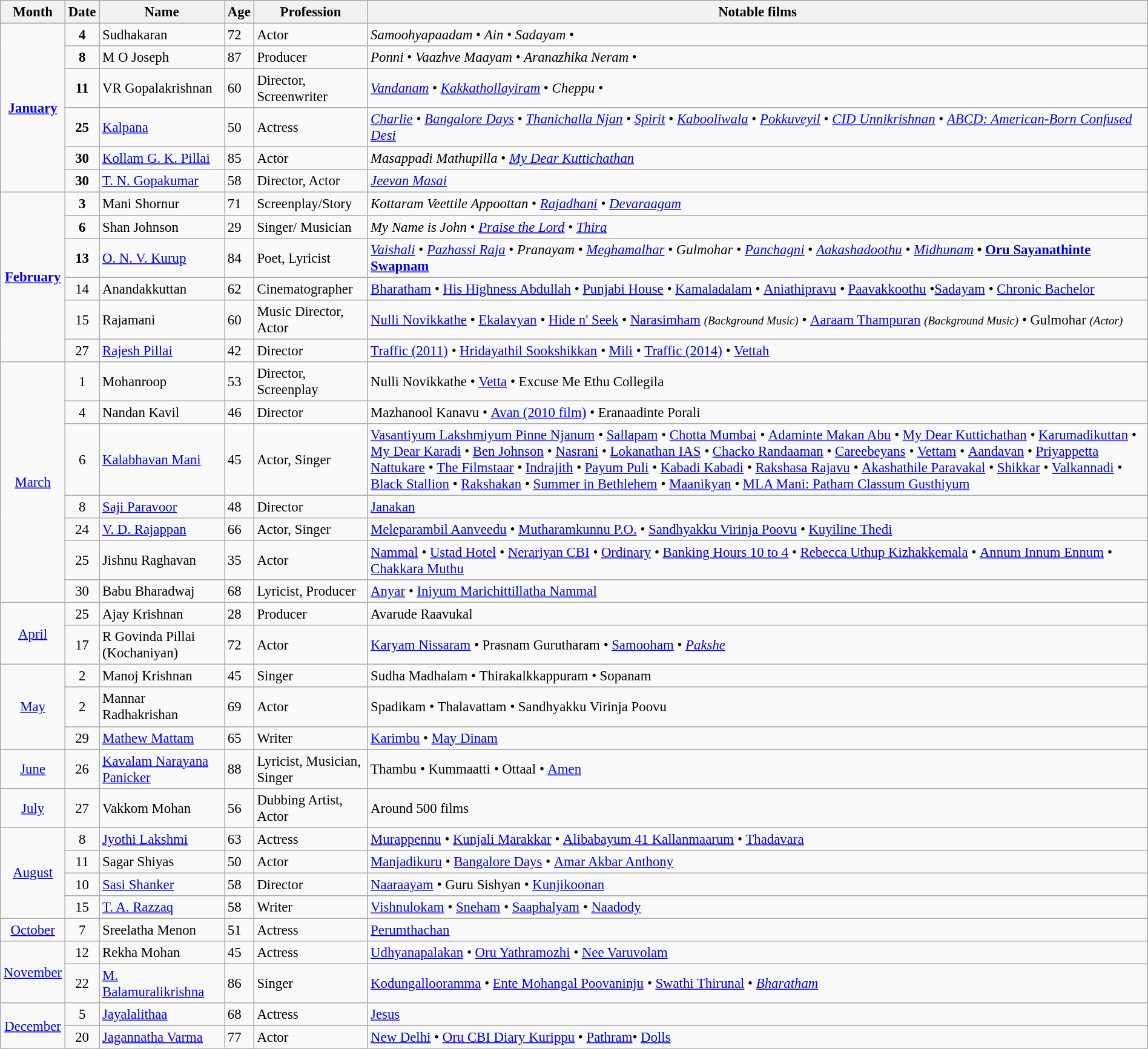<table class="wikitable sortable"  style="width:100%; font-size:95%;">
<tr>
<th>Month</th>
<th>Date</th>
<th>Name</th>
<th>Age</th>
<th>Profession</th>
<th>Notable films</th>
</tr>
<tr>
<td rowspan="6" style="text-align:center;"><strong><a href='#'>January</a></strong></td>
<td style="text-align:center;"><strong>4</strong></td>
<td>Sudhakaran<br></td>
<td>72</td>
<td>Actor</td>
<td><em>Samoohyapaadam</em>  •  <em>Ain</em>  • <em>Sadayam</em>  •</td>
</tr>
<tr>
<td style="text-align:center;"><strong>8</strong></td>
<td>M O Joseph</td>
<td>87</td>
<td>Producer</td>
<td><em>Ponni</em>  •  <em>Vaazhve Maayam</em>  • <em>Aranazhika Neram</em>  •</td>
</tr>
<tr>
<td style="text-align:center;"><strong>11</strong></td>
<td>VR Gopalakrishnan</td>
<td>60</td>
<td>Director, Screenwriter</td>
<td><em><a href='#'>Vandanam</a></em>  •  <em><a href='#'>Kakkathollayiram</a></em>  • <em>Cheppu</em>  •</td>
</tr>
<tr>
<td style="text-align:center;"><strong>25</strong></td>
<td><a href='#'>Kalpana</a></td>
<td>50</td>
<td>Actress</td>
<td><em><a href='#'>Charlie</a></em>  •  <em><a href='#'>Bangalore Days</a></em> • <em><a href='#'>Thanichalla Njan</a></em>   • <em><a href='#'>Spirit</a></em> • <em><a href='#'>Kabooliwala</a></em>  • <em><a href='#'>Pokkuveyil</a></em> • <em><a href='#'>CID Unnikrishnan</a></em> • <em><a href='#'>ABCD: American-Born Confused Desi</a></em></td>
</tr>
<tr>
<td style="text-align:center;"><strong>30</strong></td>
<td><a href='#'>Kollam G. K. Pillai</a></td>
<td>85</td>
<td>Actor</td>
<td><em>Masappadi Mathupilla</em> • <em><a href='#'>My Dear Kuttichathan</a></em></td>
</tr>
<tr>
<td style="text-align:center;"><strong>30</strong></td>
<td><a href='#'>T. N. Gopakumar</a></td>
<td>58</td>
<td>Director, Actor</td>
<td><em><a href='#'>Jeevan Masai</a></em></td>
</tr>
<tr>
<td rowspan="6" style="text-align:center;"><strong><a href='#'>February</a></strong></td>
<td style="text-align:center;"><strong>3</strong></td>
<td>Mani Shornur<br></td>
<td>71</td>
<td>Screenplay/Story</td>
<td><em>Kottaram Veettile Appoottan</em> • <em><a href='#'>Rajadhani</a></em>  •  <em><a href='#'>Devaraagam</a></em></td>
</tr>
<tr>
<td style="text-align:center;"><strong>6</strong></td>
<td>Shan Johnson<br></td>
<td>29</td>
<td>Singer/ Musician</td>
<td><em>My Name is John</em> • <em><a href='#'>Praise the Lord</a></em>  •  <em><a href='#'>Thira</a></em></td>
</tr>
<tr>
<td style="text-align:center;"><strong>13</strong></td>
<td><a href='#'>O. N. V. Kurup</a><br></td>
<td>84</td>
<td>Poet, Lyricist</td>
<td><em><a href='#'>Vaishali</a></em> • <em><a href='#'>Pazhassi Raja</a></em> • <em>Pranayam</em> • <em><a href='#'>Meghamalhar</a></em> • <em>Gulmohar</em> • <em><a href='#'>Panchagni</a></em> • <em><a href='#'>Aakashadoothu</a></em> • <em><a href='#'>Midhunam</a><strong> • </em><a href='#'>Oru Sayanathinte Swapnam</a><em></td>
</tr>
<tr>
<td style="text-align:center;"></strong>14<strong></td>
<td>Anandakkuttan</td>
<td>62</td>
<td>Cinematographer</td>
<td></em><a href='#'>Bharatham</a><em> • </em><a href='#'>His Highness Abdullah</a><em> • </em><a href='#'>Punjabi House</a><em> • </em><a href='#'>Kamaladalam</a><em> • </em><a href='#'>Aniathipravu</a><em> • </em><a href='#'>Paavakkoothu</a><em> •</em><a href='#'>Sadayam</a><em> • </em><a href='#'>Chronic Bachelor</a><em></td>
</tr>
<tr>
<td style="text-align:center;"></strong>15<strong></td>
<td>Rajamani</td>
<td>60</td>
<td>Music Director, Actor</td>
<td></em><a href='#'>Nulli Novikkathe</a><em> • </em><a href='#'>Ekalavyan</a><em> • </em><a href='#'>Hide n' Seek</a><em> • </em><a href='#'>Narasimham</a><em> <small>(Background Music)</small> • </em><a href='#'>Aaraam Thampuran</a><em> <small>(Background Music)</small> • </em>Gulmohar<em> <small>(Actor)</small></td>
</tr>
<tr>
<td style="text-align:center;"></strong>27<strong></td>
<td><a href='#'>Rajesh Pillai</a><br></td>
<td>42</td>
<td>Director</td>
<td></em><a href='#'>Traffic (2011)</a><em> • </em><a href='#'>Hridayathil Sookshikkan</a><em> •  </em><a href='#'>Mili</a><em> • </em><a href='#'>Traffic (2014)</a><em> • </em><a href='#'>Vettah</a><em></td>
</tr>
<tr>
<td rowspan="7" style="text-align:center;"></strong><a href='#'>March</a><strong></td>
<td style="text-align:center;"></strong>1<strong></td>
<td>Mohanroop<br></td>
<td>53</td>
<td>Director, Screenplay</td>
<td></em>Nulli Novikkathe<em> • </em><a href='#'>Vetta</a><em>  •  </em>Excuse Me Ethu Collegila<em></td>
</tr>
<tr>
<td style="text-align:center;"></strong>4<strong></td>
<td>Nandan Kavil<br></td>
<td>46</td>
<td>Director</td>
<td></em>Mazhanool Kanavu<em> • </em><a href='#'>Avan (2010 film)</a><em> •  </em>Eranaadinte Porali<em></td>
</tr>
<tr>
<td style="text-align:center;"></strong>6<strong></td>
<td><a href='#'>Kalabhavan Mani</a><br></td>
<td>45</td>
<td>Actor, Singer</td>
<td></em><a href='#'>Vasantiyum Lakshmiyum Pinne Njanum</a><em> • </em><a href='#'>Sallapam</a><em> • </em><a href='#'>Chotta Mumbai</a><em> • </em><a href='#'>Adaminte Makan Abu</a><em> • </em><a href='#'>My Dear Kuttichathan</a><em> • </em><a href='#'>Karumadikuttan</a><em> • </em><a href='#'>My Dear Karadi</a><em> • </em><a href='#'>Ben Johnson</a><em> • </em><a href='#'>Nasrani</a><em> • </em><a href='#'>Lokanathan IAS</a><em> • </em><a href='#'>Chacko Randaaman</a><em> • </em><a href='#'>Careebeyans</a><em> • </em><a href='#'>Vettam</a><em> • </em><a href='#'>Aandavan</a><em> • </em><a href='#'>Priyappetta Nattukare</a><em> • </em><a href='#'>The Filmstaar</a><em> • </em><a href='#'>Indrajith</a><em> • </em><a href='#'>Payum Puli</a><em> • </em><a href='#'>Kabadi Kabadi</a><em> • </em><a href='#'>Rakshasa Rajavu</a><em> • </em><a href='#'>Akashathile Paravakal</a><em> • </em><a href='#'>Shikkar</a><em> • </em><a href='#'>Valkannadi</a><em> • </em><a href='#'>Black Stallion</a><em> • </em><a href='#'>Rakshakan</a><em> • </em><a href='#'>Summer in Bethlehem</a><em> • </em><a href='#'>Maanikyan</a><em> • </em><a href='#'>MLA Mani: Patham Classum Gusthiyum</a><em></td>
</tr>
<tr>
<td style="text-align:center;"></strong>8<strong></td>
<td><a href='#'>Saji Paravoor</a><br></td>
<td>48</td>
<td>Director</td>
<td></em><a href='#'>Janakan</a><em></td>
</tr>
<tr>
<td style="text-align:center;"></strong>24<strong></td>
<td><a href='#'>V. D. Rajappan</a><br></td>
<td>66</td>
<td>Actor, Singer</td>
<td></em><a href='#'>Meleparambil Aanveedu</a><em> • </em><a href='#'>Mutharamkunnu P.O.</a><em> • </em><a href='#'>Sandhyakku Virinja Poovu</a><em> • </em><a href='#'>Kuyiline Thedi</a><em></td>
</tr>
<tr>
<td style="text-align:center;"></strong>25<strong></td>
<td>Jishnu Raghavan<br></td>
<td>35</td>
<td>Actor</td>
<td></em><a href='#'>Nammal</a><em> • </em><a href='#'>Ustad Hotel</a><em> • </em><a href='#'>Nerariyan CBI</a><em> • </em><a href='#'>Ordinary</a><em> • </em><a href='#'>Banking Hours 10 to 4</a><em> • </em><a href='#'>Rebecca Uthup Kizhakkemala</a><em> • </em><a href='#'>Annum Innum Ennum</a><em> • </em><a href='#'>Chakkara Muthu</a><em></td>
</tr>
<tr>
<td style="text-align:center;"></strong>30<strong></td>
<td>Babu Bharadwaj<br></td>
<td>68</td>
<td>Lyricist, Producer</td>
<td></em><a href='#'>Anyar</a><em> • </em><a href='#'>Iniyum Marichittillatha Nammal</a><em></td>
</tr>
<tr>
<td rowspan="2" style="text-align:center;"></strong><a href='#'>April</a><strong></td>
<td style="text-align:center;"></strong>25<strong></td>
<td>Ajay Krishnan<br></td>
<td>28</td>
<td>Producer</td>
<td></em>Avarude Raavukal<em></td>
</tr>
<tr>
<td style="text-align:center;"></strong>17<strong></td>
<td>R Govinda Pillai (Kochaniyan)</td>
<td>72</td>
<td>Actor</td>
<td></em><a href='#'>Karyam Nissaram</a><em>  •  </em>Prasnam Gurutharam<em> • </em><a href='#'>Samooham</a> • <em><a href='#'>Pakshe</a></td>
</tr>
<tr>
<td rowspan="3" style="text-align:center;"></strong><a href='#'>May</a><strong></td>
<td style="text-align:center;"></strong>2<strong></td>
<td>Manoj Krishnan<br></td>
<td>45</td>
<td>Singer</td>
<td></em>Sudha Madhalam<em> • </em>Thirakalkkappuram<em>  •  </em>Sopanam<em></td>
</tr>
<tr>
<td style="text-align:center;"></strong>2<strong></td>
<td>Mannar Radhakrishan<br></td>
<td>69</td>
<td>Actor</td>
<td></em>Spadikam<em> • </em>Thalavattam<em>  •  </em>Sandhyakku Virinja Poovu<em></td>
</tr>
<tr>
<td style="text-align:center;"></strong>29<strong></td>
<td><a href='#'>Mathew Mattam</a><br></td>
<td>65</td>
<td>Writer</td>
<td></em><a href='#'>Karimbu</a><em> • </em><a href='#'>May Dinam</a><em></td>
</tr>
<tr>
<td rowspan="1" style="text-align:center;"></strong><a href='#'>June</a><strong></td>
<td style="text-align:center;"></strong>26<strong></td>
<td><a href='#'>Kavalam Narayana Panicker</a><br></td>
<td>88</td>
<td>Lyricist, Musician, Singer</td>
<td></em>Thambu<em> • </em>Kummaatti<em>  •  </em>Ottaal<em> •   </em><a href='#'>Amen</a><em></td>
</tr>
<tr>
<td rowspan="1" style="text-align:center;"></strong><a href='#'>July</a><strong></td>
<td style="text-align:center;"></strong>27<strong></td>
<td>Vakkom Mohan</td>
<td>56</td>
<td>Dubbing Artist, Actor</td>
<td>Around 500 films</td>
</tr>
<tr>
<td rowspan="4" style="text-align:center;"></strong><a href='#'>August</a><strong></td>
<td style="text-align:center;"></strong>8<strong></td>
<td><a href='#'>Jyothi Lakshmi</a></td>
<td>63</td>
<td>Actress</td>
<td></em><a href='#'>Murappennu</a><em>  •  </em><a href='#'>Kunjali Marakkar</a><em> •   </em><a href='#'>Alibabayum 41 Kallanmaarum</a><em> • </em><a href='#'>Thadavara</a><em></td>
</tr>
<tr>
<td style="text-align:center;"></strong>11<strong></td>
<td>Sagar Shiyas</td>
<td>50</td>
<td>Actor</td>
<td></em><a href='#'>Manjadikuru</a><em>  •  </em><a href='#'>Bangalore Days</a><em> • </em><a href='#'>Amar Akbar Anthony</a><em></td>
</tr>
<tr>
<td style="text-align:center;"></strong>10<strong></td>
<td><a href='#'>Sasi Shanker</a></td>
<td>58</td>
<td>Director</td>
<td></em><a href='#'>Naaraayam</a><em>  •  </em>Guru Sishyan<em> • </em><a href='#'>Kunjikoonan</a><em></td>
</tr>
<tr>
<td style="text-align:center;"></strong>15<strong></td>
<td><a href='#'>T. A. Razzaq</a></td>
<td>58</td>
<td>Writer</td>
<td></em><a href='#'>Vishnulokam</a><em>  •  </em><a href='#'>Sneham</a><em> •   </em><a href='#'>Saaphalyam</a><em> • </em><a href='#'>Naadody</a><em></td>
</tr>
<tr>
<td rowspan="1" style="text-align:center;"></strong><a href='#'>October</a><strong></td>
<td style="text-align:center;"></strong>7<strong></td>
<td>Sreelatha Menon</td>
<td>51</td>
<td>Actress</td>
<td></em><a href='#'>Perumthachan</a><em></td>
</tr>
<tr>
<td rowspan="2" style="text-align:center;"></strong><a href='#'>November</a><strong></td>
<td style="text-align:center;"></strong>12<strong></td>
<td>Rekha Mohan</td>
<td>45</td>
<td>Actress</td>
<td></em><a href='#'>Udhyanapalakan</a><em>  •  </em><a href='#'>Oru Yathramozhi</a><em> •   </em><a href='#'>Nee Varuvolam</a><em></td>
</tr>
<tr>
<td style="text-align:center;"></strong>22<strong></td>
<td><a href='#'>M. Balamuralikrishna</a></td>
<td>86</td>
<td>Singer</td>
<td></em><a href='#'>Kodungallooramma</a><em> •  </em><a href='#'>Ente Mohangal Poovaninju</a><em> •   </em><a href='#'>Swathi Thirunal</a>  •   <em><a href='#'>Bharatham</a></td>
</tr>
<tr>
<td rowspan="2" style="text-align:center;"></strong><a href='#'>December</a><strong></td>
<td style="text-align:center;"></strong>5<strong></td>
<td><a href='#'>Jayalalithaa</a></td>
<td>68</td>
<td>Actress</td>
<td><a href='#'>Jesus</a></td>
</tr>
<tr>
<td style="text-align:center;"></strong>20<strong></td>
<td><a href='#'>Jagannatha Varma</a></td>
<td>77</td>
<td>Actor</td>
<td><a href='#'>New Delhi</a> • <a href='#'>Oru CBI Diary Kurippu</a> • <a href='#'>Pathram</a>• <a href='#'>Dolls</a></td>
</tr>
</table>
